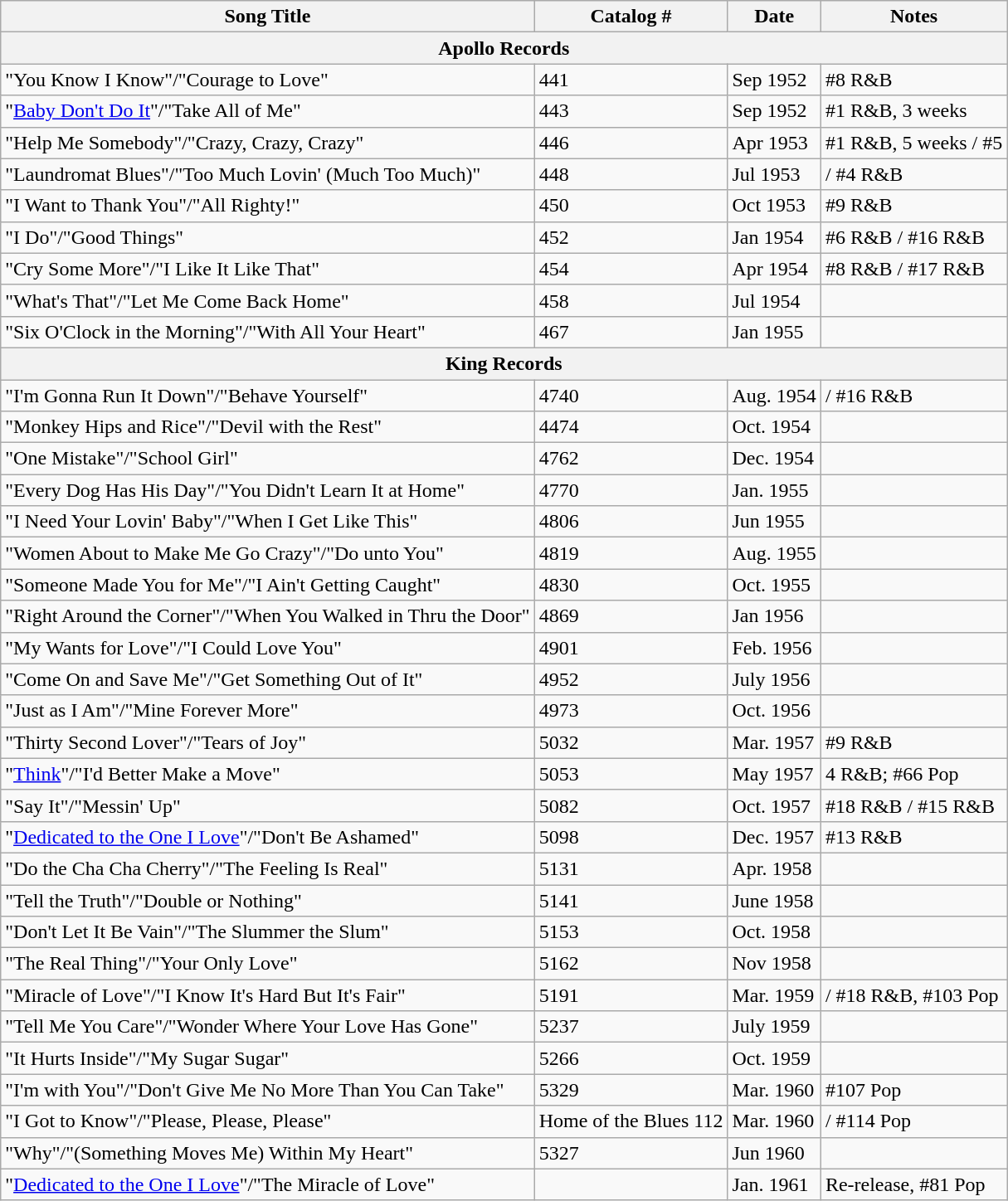<table class="wikitable">
<tr>
<th>Song Title</th>
<th>Catalog #</th>
<th>Date</th>
<th>Notes</th>
</tr>
<tr>
<th colspan="4">Apollo Records</th>
</tr>
<tr>
<td>"You Know I Know"/"Courage to Love"</td>
<td>441</td>
<td>Sep 1952</td>
<td>#8 R&B</td>
</tr>
<tr>
<td>"<a href='#'>Baby Don't Do It</a>"/"Take All of Me"</td>
<td>443</td>
<td>Sep 1952</td>
<td>#1 R&B, 3 weeks</td>
</tr>
<tr>
<td>"Help Me Somebody"/"Crazy, Crazy, Crazy"</td>
<td>446</td>
<td>Apr 1953</td>
<td>#1 R&B, 5 weeks / #5</td>
</tr>
<tr>
<td>"Laundromat Blues"/"Too Much Lovin' (Much Too Much)"</td>
<td>448</td>
<td>Jul 1953</td>
<td>/ #4 R&B</td>
</tr>
<tr>
<td>"I Want to Thank You"/"All Righty!"</td>
<td>450</td>
<td>Oct 1953</td>
<td>#9 R&B</td>
</tr>
<tr>
<td>"I Do"/"Good Things"</td>
<td>452</td>
<td>Jan 1954</td>
<td>#6 R&B / #16 R&B</td>
</tr>
<tr>
<td>"Cry Some More"/"I Like It Like That"</td>
<td>454</td>
<td>Apr 1954</td>
<td>#8 R&B / #17 R&B</td>
</tr>
<tr>
<td>"What's That"/"Let Me Come Back Home"</td>
<td>458</td>
<td>Jul 1954</td>
<td></td>
</tr>
<tr>
<td>"Six O'Clock in the Morning"/"With All Your Heart"</td>
<td>467</td>
<td>Jan 1955</td>
<td></td>
</tr>
<tr>
<th colspan="4">King Records</th>
</tr>
<tr>
<td>"I'm Gonna Run It Down"/"Behave Yourself"</td>
<td>4740</td>
<td>Aug. 1954</td>
<td>/ #16 R&B</td>
</tr>
<tr>
<td>"Monkey Hips and Rice"/"Devil with the Rest"</td>
<td>4474</td>
<td>Oct. 1954</td>
<td></td>
</tr>
<tr>
<td>"One Mistake"/"School Girl"</td>
<td>4762</td>
<td>Dec. 1954</td>
<td></td>
</tr>
<tr>
<td>"Every Dog Has His Day"/"You Didn't Learn It at Home"</td>
<td>4770</td>
<td>Jan. 1955</td>
<td></td>
</tr>
<tr>
<td>"I Need Your Lovin' Baby"/"When I Get Like This"</td>
<td>4806</td>
<td>Jun 1955</td>
<td></td>
</tr>
<tr>
<td>"Women About to Make Me Go Crazy"/"Do unto You"</td>
<td>4819</td>
<td>Aug. 1955</td>
<td></td>
</tr>
<tr>
<td>"Someone Made You for Me"/"I Ain't Getting Caught"</td>
<td>4830</td>
<td>Oct. 1955</td>
<td></td>
</tr>
<tr>
<td>"Right Around the Corner"/"When You Walked in Thru the Door"</td>
<td>4869</td>
<td>Jan 1956</td>
<td></td>
</tr>
<tr>
<td>"My Wants for Love"/"I Could Love You"</td>
<td>4901</td>
<td>Feb. 1956</td>
</tr>
<tr>
<td>"Come On and Save Me"/"Get Something Out of It"</td>
<td>4952</td>
<td>July 1956</td>
<td></td>
</tr>
<tr>
<td>"Just as I Am"/"Mine Forever More"</td>
<td>4973</td>
<td>Oct. 1956</td>
<td></td>
</tr>
<tr>
<td>"Thirty Second Lover"/"Tears of Joy"</td>
<td>5032</td>
<td>Mar. 1957</td>
<td>#9 R&B</td>
</tr>
<tr>
<td>"<a href='#'>Think</a>"/"I'd Better Make a Move"</td>
<td>5053</td>
<td>May 1957</td>
<td>4 R&B; #66 Pop</td>
</tr>
<tr>
<td>"Say It"/"Messin' Up"</td>
<td>5082</td>
<td>Oct. 1957</td>
<td>#18 R&B / #15 R&B</td>
</tr>
<tr>
<td>"<a href='#'>Dedicated to the One I Love</a>"/"Don't Be Ashamed"</td>
<td>5098</td>
<td>Dec. 1957</td>
<td>#13 R&B</td>
</tr>
<tr>
<td>"Do the Cha Cha Cherry"/"The Feeling Is Real"</td>
<td>5131</td>
<td>Apr. 1958</td>
<td></td>
</tr>
<tr>
<td>"Tell the Truth"/"Double or Nothing"</td>
<td>5141</td>
<td>June 1958</td>
<td></td>
</tr>
<tr>
<td>"Don't Let It Be Vain"/"The Slummer the Slum"</td>
<td>5153</td>
<td>Oct. 1958</td>
<td></td>
</tr>
<tr>
<td>"The Real Thing"/"Your Only Love"</td>
<td>5162</td>
<td>Nov 1958</td>
<td></td>
</tr>
<tr>
<td>"Miracle of Love"/"I Know It's Hard But It's Fair"</td>
<td>5191</td>
<td>Mar. 1959</td>
<td>/ #18 R&B, #103 Pop</td>
</tr>
<tr>
<td>"Tell Me You Care"/"Wonder Where Your Love Has Gone"</td>
<td>5237</td>
<td>July 1959</td>
<td></td>
</tr>
<tr>
<td>"It Hurts Inside"/"My Sugar Sugar"</td>
<td>5266</td>
<td>Oct. 1959</td>
<td></td>
</tr>
<tr>
<td>"I'm with You"/"Don't Give Me No More Than You Can Take"</td>
<td>5329</td>
<td>Mar. 1960</td>
<td>#107 Pop</td>
</tr>
<tr>
<td>"I Got to Know"/"Please, Please, Please"</td>
<td>Home of the Blues 112</td>
<td>Mar. 1960</td>
<td>/ #114 Pop</td>
</tr>
<tr>
<td>"Why"/"(Something Moves Me) Within My Heart"</td>
<td>5327</td>
<td>Jun 1960</td>
<td></td>
</tr>
<tr>
<td>"<a href='#'>Dedicated to the One I Love</a>"/"The Miracle of Love"</td>
<td></td>
<td>Jan. 1961</td>
<td>Re-release, #81 Pop</td>
</tr>
</table>
